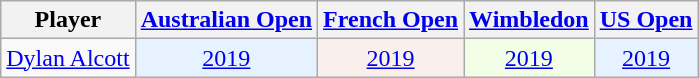<table class="wikitable sortable" style="text-align:center">
<tr>
<th>Player</th>
<th><a href='#'>Australian Open</a></th>
<th><a href='#'>French Open</a></th>
<th><a href='#'>Wimbledon</a></th>
<th><a href='#'>US Open</a></th>
</tr>
<tr>
<td style="text-align:left;"> <a href='#'>Dylan Alcott</a></td>
<td style="background: #e6f2ff;"><a href='#'>2019</a></td>
<td style="background: #f9f0eb;"><a href='#'>2019</a></td>
<td style="background: #f2ffe6;"><a href='#'>2019</a></td>
<td style="background: #e6f2ff;"><a href='#'>2019</a></td>
</tr>
</table>
